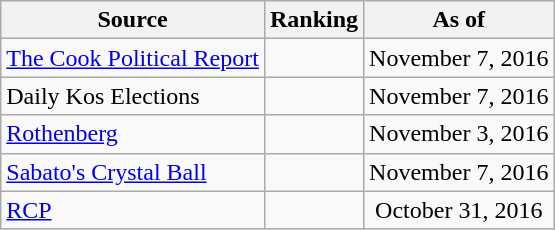<table class="wikitable" style="text-align:center">
<tr>
<th>Source</th>
<th>Ranking</th>
<th>As of</th>
</tr>
<tr>
<td align=left><a href='#'>The Cook Political Report</a></td>
<td></td>
<td>November 7, 2016</td>
</tr>
<tr>
<td align=left>Daily Kos Elections</td>
<td></td>
<td>November 7, 2016</td>
</tr>
<tr>
<td align=left><a href='#'>Rothenberg</a></td>
<td></td>
<td>November 3, 2016</td>
</tr>
<tr>
<td align=left><a href='#'>Sabato's Crystal Ball</a></td>
<td></td>
<td>November 7, 2016</td>
</tr>
<tr>
<td align="left"><a href='#'>RCP</a></td>
<td></td>
<td>October 31, 2016</td>
</tr>
</table>
